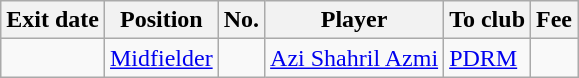<table class="wikitable sortable">
<tr>
<th>Exit date</th>
<th>Position</th>
<th>No.</th>
<th>Player</th>
<th>To club</th>
<th>Fee</th>
</tr>
<tr>
<td></td>
<td align="left"><a href='#'>Midfielder</a></td>
<td></td>
<td align="left"> <a href='#'>Azi Shahril Azmi</a></td>
<td align="left"> <a href='#'>PDRM</a></td>
<td align=right></td>
</tr>
</table>
